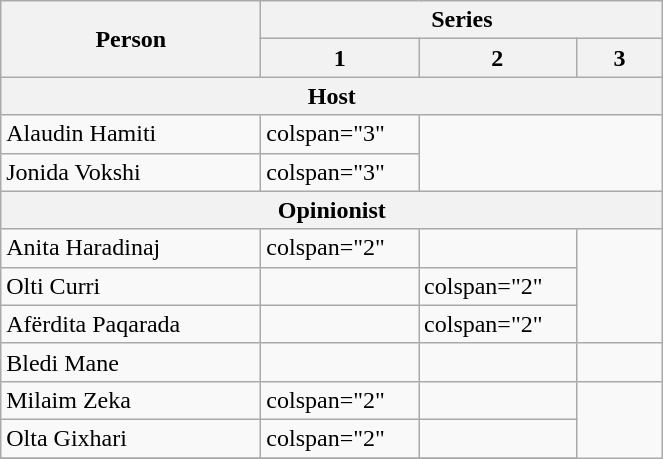<table class="wikitable" style="width:35%">
<tr>
<th rowspan="2" style="width:135px">Person</th>
<th colspan="3">Series</th>
</tr>
<tr>
<th style="width:40px">1</th>
<th style="width:40px">2</th>
<th style="width:40px">3</th>
</tr>
<tr>
<th colspan="4">Host</th>
</tr>
<tr>
<td>Alaudin Hamiti</td>
<td>colspan="3" </td>
</tr>
<tr>
<td>Jonida Vokshi</td>
<td>colspan="3" </td>
</tr>
<tr>
<th colspan="4">Opinionist</th>
</tr>
<tr>
<td>Anita Haradinaj</td>
<td>colspan="2" </td>
<td></td>
</tr>
<tr>
<td>Olti Curri</td>
<td></td>
<td>colspan="2" </td>
</tr>
<tr>
<td>Afërdita Paqarada</td>
<td></td>
<td>colspan="2" </td>
</tr>
<tr>
<td>Bledi Mane</td>
<td></td>
<td></td>
<td></td>
</tr>
<tr>
<td>Milaim Zeka</td>
<td>colspan="2" </td>
<td></td>
</tr>
<tr>
<td>Olta Gixhari</td>
<td>colspan="2" </td>
<td></td>
</tr>
<tr>
</tr>
</table>
